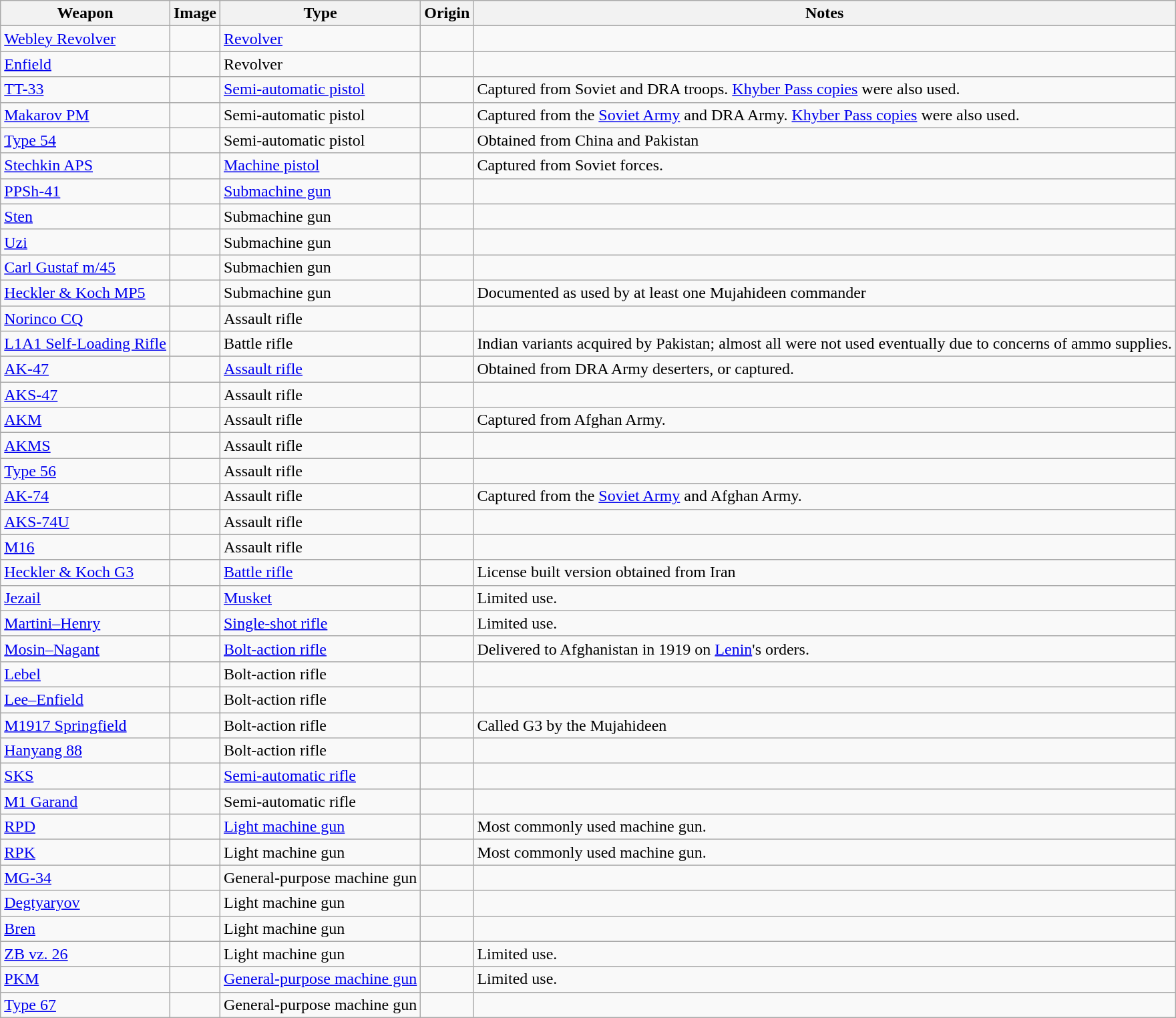<table class="wikitable">
<tr>
<th>Weapon</th>
<th>Image</th>
<th>Type</th>
<th>Origin</th>
<th>Notes</th>
</tr>
<tr>
<td><a href='#'>Webley Revolver</a></td>
<td></td>
<td><a href='#'>Revolver</a></td>
<td></td>
<td></td>
</tr>
<tr>
<td><a href='#'>Enfield</a></td>
<td></td>
<td>Revolver</td>
<td></td>
<td></td>
</tr>
<tr>
<td><a href='#'>TT-33</a></td>
<td></td>
<td><a href='#'>Semi-automatic pistol</a></td>
<td></td>
<td>Captured from Soviet and DRA troops. <a href='#'>Khyber Pass copies</a> were also used.</td>
</tr>
<tr>
<td><a href='#'>Makarov PM</a></td>
<td></td>
<td>Semi-automatic pistol</td>
<td></td>
<td>Captured from the <a href='#'>Soviet Army</a> and DRA Army. <a href='#'>Khyber Pass copies</a> were also used.</td>
</tr>
<tr>
<td><a href='#'>Type 54</a></td>
<td></td>
<td>Semi-automatic pistol</td>
<td></td>
<td>Obtained from China and Pakistan</td>
</tr>
<tr>
<td><a href='#'>Stechkin APS</a></td>
<td></td>
<td><a href='#'>Machine pistol</a></td>
<td></td>
<td>Captured from Soviet forces.</td>
</tr>
<tr>
<td><a href='#'>PPSh-41</a></td>
<td></td>
<td><a href='#'>Submachine gun</a></td>
<td></td>
<td></td>
</tr>
<tr>
<td><a href='#'>Sten</a></td>
<td></td>
<td>Submachine gun</td>
<td></td>
<td></td>
</tr>
<tr>
<td><a href='#'>Uzi</a></td>
<td></td>
<td>Submachine gun</td>
<td></td>
<td></td>
</tr>
<tr>
<td><a href='#'>Carl Gustaf m/45</a></td>
<td></td>
<td>Submachien gun</td>
<td></td>
<td></td>
</tr>
<tr>
<td><a href='#'>Heckler & Koch MP5</a></td>
<td></td>
<td>Submachine gun</td>
<td></td>
<td>Documented as used by at least one Mujahideen commander</td>
</tr>
<tr>
<td><a href='#'>Norinco CQ</a></td>
<td></td>
<td>Assault rifle</td>
<td></td>
<td></td>
</tr>
<tr>
<td><a href='#'>L1A1 Self-Loading Rifle</a></td>
<td></td>
<td>Battle rifle</td>
<td></td>
<td>Indian variants acquired by Pakistan; almost all were not used eventually due to concerns of ammo supplies.</td>
</tr>
<tr>
<td><a href='#'>AK-47</a></td>
<td></td>
<td><a href='#'>Assault rifle</a></td>
<td></td>
<td>Obtained from DRA Army deserters, or captured.</td>
</tr>
<tr>
<td><a href='#'>AKS-47</a></td>
<td></td>
<td>Assault rifle</td>
<td></td>
<td></td>
</tr>
<tr>
<td><a href='#'>AKM</a></td>
<td></td>
<td>Assault rifle</td>
<td></td>
<td>Captured from Afghan Army.</td>
</tr>
<tr>
<td><a href='#'>AKMS</a></td>
<td></td>
<td>Assault rifle</td>
<td></td>
<td></td>
</tr>
<tr>
<td><a href='#'>Type 56</a></td>
<td></td>
<td>Assault rifle</td>
<td></td>
<td></td>
</tr>
<tr>
<td><a href='#'>AK-74</a></td>
<td></td>
<td>Assault rifle</td>
<td></td>
<td>Captured from the <a href='#'>Soviet Army</a> and Afghan Army.</td>
</tr>
<tr>
<td><a href='#'>AKS-74U</a></td>
<td></td>
<td>Assault rifle</td>
<td></td>
<td></td>
</tr>
<tr>
<td><a href='#'>M16</a></td>
<td></td>
<td>Assault rifle</td>
<td></td>
<td></td>
</tr>
<tr>
<td><a href='#'>Heckler & Koch G3</a></td>
<td></td>
<td><a href='#'>Battle rifle</a></td>
<td></td>
<td>License built version obtained from Iran</td>
</tr>
<tr>
<td><a href='#'>Jezail</a></td>
<td></td>
<td><a href='#'>Musket</a></td>
<td></td>
<td>Limited use.</td>
</tr>
<tr>
<td><a href='#'>Martini–Henry</a></td>
<td></td>
<td><a href='#'>Single-shot rifle</a></td>
<td></td>
<td>Limited use.</td>
</tr>
<tr>
<td><a href='#'>Mosin–Nagant</a></td>
<td></td>
<td><a href='#'>Bolt-action rifle</a></td>
<td></td>
<td>Delivered to Afghanistan in 1919 on <a href='#'>Lenin</a>'s orders.</td>
</tr>
<tr>
<td><a href='#'>Lebel</a></td>
<td></td>
<td>Bolt-action rifle</td>
<td></td>
<td></td>
</tr>
<tr>
<td><a href='#'>Lee–Enfield</a></td>
<td></td>
<td>Bolt-action rifle</td>
<td></td>
<td></td>
</tr>
<tr>
<td><a href='#'>M1917 Springfield</a></td>
<td></td>
<td>Bolt-action rifle</td>
<td></td>
<td>Called G3 by the Mujahideen</td>
</tr>
<tr>
<td><a href='#'>Hanyang 88</a></td>
<td></td>
<td>Bolt-action rifle</td>
<td></td>
<td></td>
</tr>
<tr>
<td><a href='#'>SKS</a></td>
<td></td>
<td><a href='#'>Semi-automatic rifle</a></td>
<td></td>
<td></td>
</tr>
<tr>
<td><a href='#'>M1 Garand</a></td>
<td></td>
<td>Semi-automatic rifle</td>
<td></td>
<td></td>
</tr>
<tr>
<td><a href='#'>RPD</a></td>
<td></td>
<td><a href='#'>Light machine gun</a></td>
<td></td>
<td>Most commonly used machine gun.</td>
</tr>
<tr>
<td><a href='#'>RPK</a></td>
<td></td>
<td>Light machine gun</td>
<td></td>
<td>Most commonly used machine gun.</td>
</tr>
<tr>
<td><a href='#'>MG-34</a></td>
<td></td>
<td>General-purpose machine gun</td>
<td></td>
<td></td>
</tr>
<tr>
<td><a href='#'>Degtyaryov</a></td>
<td></td>
<td>Light machine gun</td>
<td></td>
<td></td>
</tr>
<tr>
<td><a href='#'>Bren</a></td>
<td></td>
<td>Light machine gun</td>
<td></td>
<td></td>
</tr>
<tr>
<td><a href='#'>ZB vz. 26</a></td>
<td></td>
<td>Light machine gun</td>
<td></td>
<td>Limited use.</td>
</tr>
<tr>
<td><a href='#'>PKM</a></td>
<td></td>
<td><a href='#'>General-purpose machine gun</a></td>
<td></td>
<td>Limited use.</td>
</tr>
<tr>
<td><a href='#'>Type 67</a></td>
<td></td>
<td>General-purpose machine gun</td>
<td></td>
</tr>
</table>
